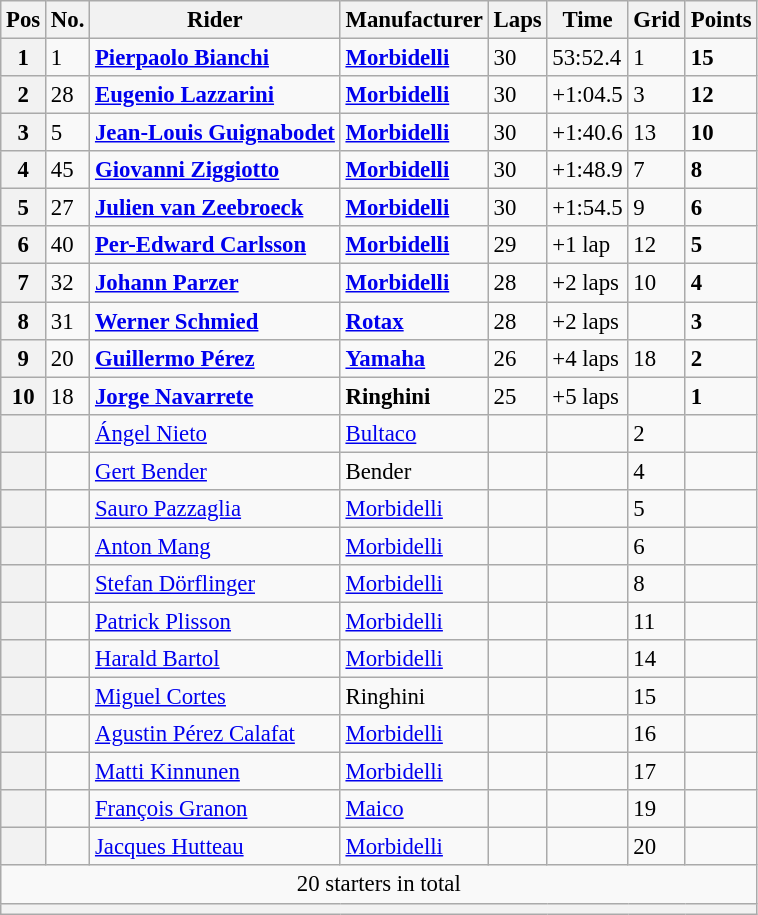<table class="wikitable" style="font-size: 95%;">
<tr>
<th>Pos</th>
<th>No.</th>
<th>Rider</th>
<th>Manufacturer</th>
<th>Laps</th>
<th>Time</th>
<th>Grid</th>
<th>Points</th>
</tr>
<tr>
<th>1</th>
<td>1</td>
<td> <strong><a href='#'>Pierpaolo Bianchi</a></strong></td>
<td><strong><a href='#'>Morbidelli</a></strong></td>
<td>30</td>
<td>53:52.4</td>
<td>1</td>
<td><strong>15</strong></td>
</tr>
<tr>
<th>2</th>
<td>28</td>
<td> <strong><a href='#'>Eugenio Lazzarini</a></strong></td>
<td><strong><a href='#'>Morbidelli</a></strong></td>
<td>30</td>
<td>+1:04.5</td>
<td>3</td>
<td><strong>12</strong></td>
</tr>
<tr>
<th>3</th>
<td>5</td>
<td> <strong><a href='#'>Jean-Louis Guignabodet</a></strong></td>
<td><strong><a href='#'>Morbidelli</a></strong></td>
<td>30</td>
<td>+1:40.6</td>
<td>13</td>
<td><strong>10</strong></td>
</tr>
<tr>
<th>4</th>
<td>45</td>
<td> <strong><a href='#'>Giovanni Ziggiotto</a></strong></td>
<td><strong><a href='#'>Morbidelli</a></strong></td>
<td>30</td>
<td>+1:48.9</td>
<td>7</td>
<td><strong>8</strong></td>
</tr>
<tr>
<th>5</th>
<td>27</td>
<td> <strong><a href='#'>Julien van Zeebroeck</a></strong></td>
<td><strong><a href='#'>Morbidelli</a></strong></td>
<td>30</td>
<td>+1:54.5</td>
<td>9</td>
<td><strong>6</strong></td>
</tr>
<tr>
<th>6</th>
<td>40</td>
<td> <strong><a href='#'>Per-Edward Carlsson</a></strong></td>
<td><strong><a href='#'>Morbidelli</a></strong></td>
<td>29</td>
<td>+1 lap</td>
<td>12</td>
<td><strong>5</strong></td>
</tr>
<tr>
<th>7</th>
<td>32</td>
<td> <strong><a href='#'>Johann Parzer</a></strong></td>
<td><strong><a href='#'>Morbidelli</a></strong></td>
<td>28</td>
<td>+2 laps</td>
<td>10</td>
<td><strong>4</strong></td>
</tr>
<tr>
<th>8</th>
<td>31</td>
<td> <strong><a href='#'>Werner Schmied</a></strong></td>
<td><strong><a href='#'>Rotax</a></strong></td>
<td>28</td>
<td>+2 laps</td>
<td></td>
<td><strong>3</strong></td>
</tr>
<tr>
<th>9</th>
<td>20</td>
<td> <strong><a href='#'>Guillermo Pérez</a></strong></td>
<td><strong><a href='#'>Yamaha</a></strong></td>
<td>26</td>
<td>+4 laps</td>
<td>18</td>
<td><strong>2</strong></td>
</tr>
<tr>
<th>10</th>
<td>18</td>
<td> <strong><a href='#'>Jorge Navarrete</a></strong></td>
<td><strong>Ringhini</strong></td>
<td>25</td>
<td>+5 laps</td>
<td></td>
<td><strong>1</strong></td>
</tr>
<tr>
<th></th>
<td></td>
<td> <a href='#'>Ángel Nieto</a></td>
<td><a href='#'>Bultaco</a></td>
<td></td>
<td></td>
<td>2</td>
<td></td>
</tr>
<tr>
<th></th>
<td></td>
<td> <a href='#'>Gert Bender</a></td>
<td>Bender</td>
<td></td>
<td></td>
<td>4</td>
<td></td>
</tr>
<tr>
<th></th>
<td></td>
<td> <a href='#'>Sauro Pazzaglia</a></td>
<td><a href='#'>Morbidelli</a></td>
<td></td>
<td></td>
<td>5</td>
<td></td>
</tr>
<tr>
<th></th>
<td></td>
<td> <a href='#'>Anton Mang</a></td>
<td><a href='#'>Morbidelli</a></td>
<td></td>
<td></td>
<td>6</td>
<td></td>
</tr>
<tr>
<th></th>
<td></td>
<td> <a href='#'>Stefan Dörflinger</a></td>
<td><a href='#'>Morbidelli</a></td>
<td></td>
<td></td>
<td>8</td>
<td></td>
</tr>
<tr>
<th></th>
<td></td>
<td> <a href='#'>Patrick Plisson</a></td>
<td><a href='#'>Morbidelli</a></td>
<td></td>
<td></td>
<td>11</td>
<td></td>
</tr>
<tr>
<th></th>
<td></td>
<td> <a href='#'>Harald Bartol</a></td>
<td><a href='#'>Morbidelli</a></td>
<td></td>
<td></td>
<td>14</td>
<td></td>
</tr>
<tr>
<th></th>
<td></td>
<td> <a href='#'>Miguel Cortes</a></td>
<td>Ringhini</td>
<td></td>
<td></td>
<td>15</td>
<td></td>
</tr>
<tr>
<th></th>
<td></td>
<td> <a href='#'>Agustin Pérez Calafat</a></td>
<td><a href='#'>Morbidelli</a></td>
<td></td>
<td></td>
<td>16</td>
<td></td>
</tr>
<tr>
<th></th>
<td></td>
<td> <a href='#'>Matti Kinnunen</a></td>
<td><a href='#'>Morbidelli</a></td>
<td></td>
<td></td>
<td>17</td>
<td></td>
</tr>
<tr>
<th></th>
<td></td>
<td> <a href='#'>François Granon</a></td>
<td><a href='#'>Maico</a></td>
<td></td>
<td></td>
<td>19</td>
<td></td>
</tr>
<tr>
<th></th>
<td></td>
<td> <a href='#'>Jacques Hutteau</a></td>
<td><a href='#'>Morbidelli</a></td>
<td></td>
<td></td>
<td>20</td>
<td></td>
</tr>
<tr>
<td colspan=8 align=center>20 starters in total</td>
</tr>
<tr>
<th colspan=8></th>
</tr>
</table>
